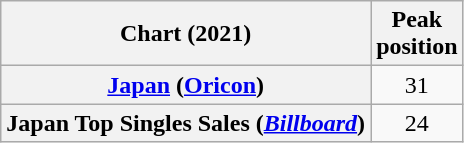<table class="wikitable sortable plainrowheaders">
<tr>
<th>Chart (2021)</th>
<th>Peak<br>position</th>
</tr>
<tr>
<th scope="row"><a href='#'>Japan</a> (<a href='#'>Oricon</a>)</th>
<td align="center">31</td>
</tr>
<tr>
<th scope="row">Japan Top Singles Sales (<em><a href='#'>Billboard</a></em>)</th>
<td align="center">24</td>
</tr>
</table>
